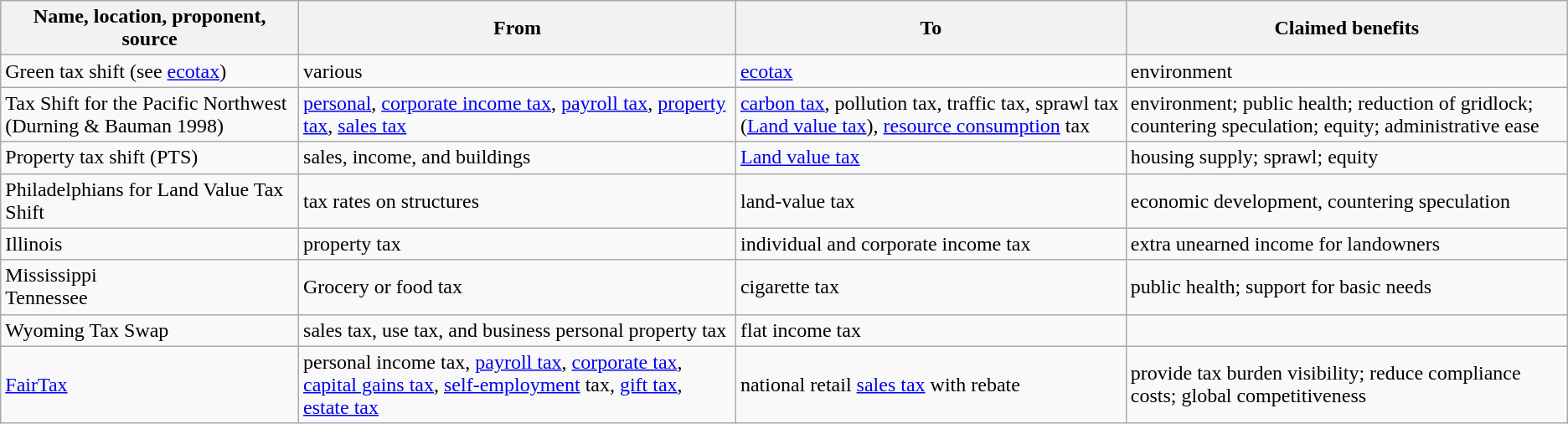<table class="wikitable">
<tr>
<th>Name, location, proponent, source</th>
<th>From</th>
<th>To</th>
<th>Claimed benefits</th>
</tr>
<tr>
<td>Green tax shift (see <a href='#'>ecotax</a>)</td>
<td>various</td>
<td><a href='#'>ecotax</a></td>
<td>environment</td>
</tr>
<tr>
<td>Tax Shift for the Pacific Northwest (Durning & Bauman 1998)</td>
<td><a href='#'>personal</a>, <a href='#'>corporate income tax</a>, <a href='#'>payroll tax</a>, <a href='#'>property tax</a>, <a href='#'>sales tax</a></td>
<td><a href='#'>carbon tax</a>, pollution tax, traffic tax, sprawl tax (<a href='#'>Land value tax</a>), <a href='#'>resource consumption</a> tax</td>
<td>environment; public health; reduction of gridlock; countering speculation; equity; administrative ease</td>
</tr>
<tr>
<td>Property tax shift (PTS)</td>
<td>sales, income, and buildings</td>
<td><a href='#'>Land value tax</a></td>
<td>housing supply; sprawl; equity</td>
</tr>
<tr>
<td>Philadelphians for Land Value Tax Shift</td>
<td>tax rates on structures</td>
<td>land-value tax</td>
<td>economic development, countering speculation</td>
</tr>
<tr>
<td>Illinois</td>
<td>property tax</td>
<td>individual and corporate income tax</td>
<td>extra unearned income for landowners</td>
</tr>
<tr>
<td>Mississippi<br>		Tennessee</td>
<td>Grocery or food tax</td>
<td>cigarette tax</td>
<td>public health; support for basic needs</td>
</tr>
<tr>
<td>Wyoming Tax Swap</td>
<td>sales tax, use tax, and business personal property tax</td>
<td>flat income tax</td>
<td></td>
</tr>
<tr>
<td><a href='#'>FairTax</a></td>
<td>personal income tax, <a href='#'>payroll tax</a>, <a href='#'>corporate tax</a>, <a href='#'>capital gains tax</a>, <a href='#'>self-employment</a> tax, <a href='#'>gift tax</a>, <a href='#'>estate tax</a></td>
<td>national retail <a href='#'>sales tax</a> with rebate</td>
<td>provide tax burden visibility; reduce compliance costs; global competitiveness</td>
</tr>
</table>
